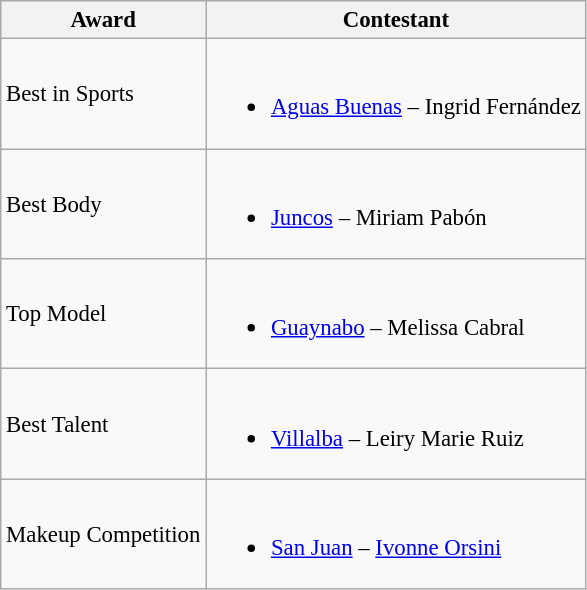<table class="wikitable sortable" style="font-size: 95%;">
<tr>
<th>Award</th>
<th>Contestant</th>
</tr>
<tr>
<td>Best in Sports</td>
<td><br><ul><li><a href='#'>Aguas Buenas</a> – Ingrid Fernández</li></ul></td>
</tr>
<tr>
<td>Best Body</td>
<td><br><ul><li><a href='#'>Juncos</a> – Miriam Pabón</li></ul></td>
</tr>
<tr>
<td>Top Model</td>
<td><br><ul><li><a href='#'>Guaynabo</a> – Melissa Cabral</li></ul></td>
</tr>
<tr>
<td>Best Talent</td>
<td><br><ul><li><a href='#'>Villalba</a> – Leiry Marie Ruiz</li></ul></td>
</tr>
<tr>
<td>Makeup Competition</td>
<td><br><ul><li><a href='#'>San Juan</a> – <a href='#'>Ivonne Orsini</a></li></ul></td>
</tr>
</table>
